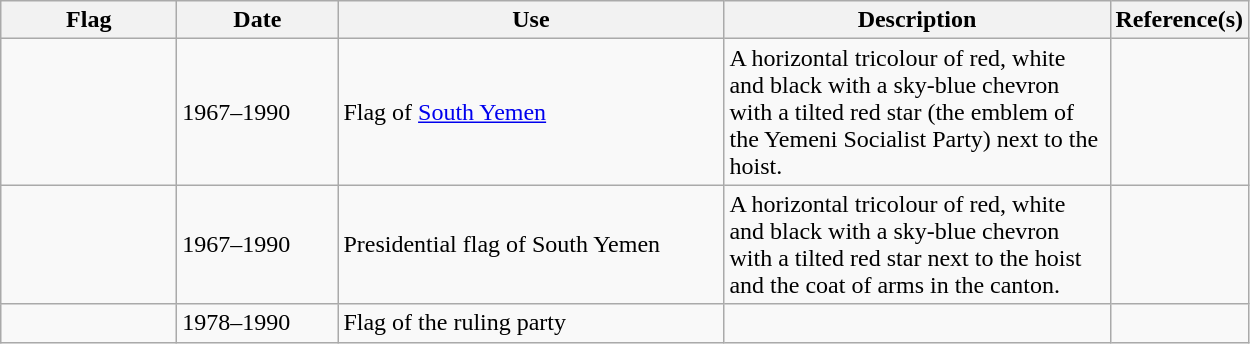<table class="wikitable">
<tr>
<th style="width:110px;">Flag</th>
<th style="width:100px;">Date</th>
<th style="width:250px;">Use</th>
<th style="width:250px;">Description</th>
<th>Reference(s)</th>
</tr>
<tr>
<td></td>
<td>1967–1990</td>
<td>Flag of <a href='#'>South Yemen</a></td>
<td>A horizontal tricolour of red, white and black with a sky-blue chevron with a tilted red star (the emblem of the Yemeni Socialist Party) next to the hoist.</td>
<td></td>
</tr>
<tr>
<td></td>
<td>1967–1990</td>
<td>Presidential flag of South Yemen</td>
<td>A horizontal tricolour of red, white and black with a sky-blue chevron with a tilted red star next to the hoist and the coat of arms in the canton.</td>
<td></td>
</tr>
<tr>
<td></td>
<td>1978–1990</td>
<td>Flag of the ruling party</td>
<td></td>
<td></td>
</tr>
</table>
